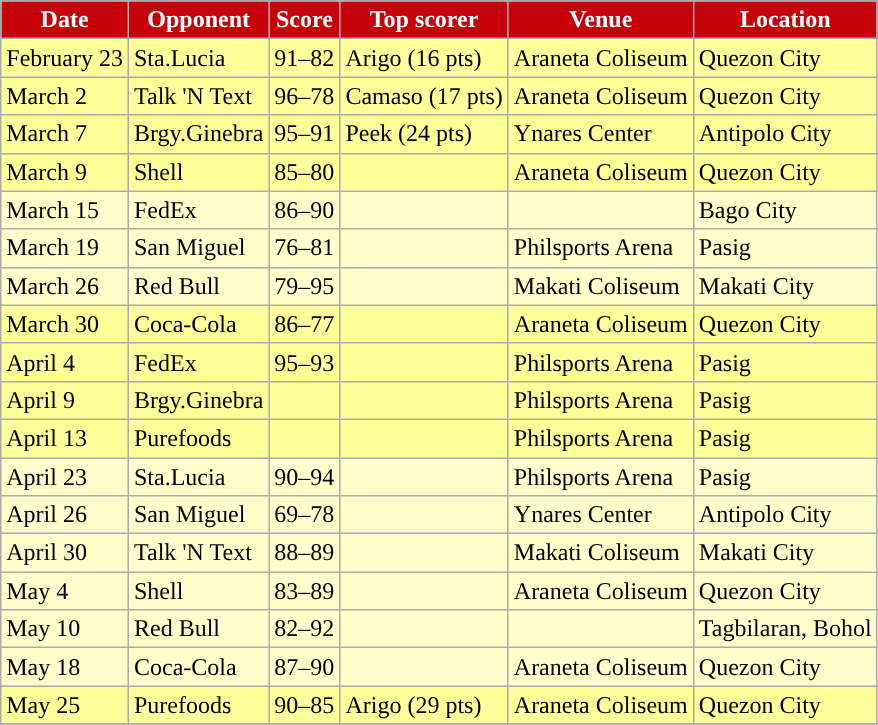<table class="wikitable sortable sortable">
<tr>
<th style="background:#C70309; color:#FFFFFF; ">Date</th>
<th style="background:#C70309; color:#FFFFFF; ">Opponent</th>
<th style="background:#C70309; color:#FFFFFF; ">Score</th>
<th style="background:#C70309; color:#FFFFFF; ">Top scorer</th>
<th style="background:#C70309; color:#FFFFFF; ">Venue</th>
<th style="background:#C70309; color:#FFFFFF; ">Location</th>
</tr>
<tr bgcolor=#FFFF99>
<td>February 23</td>
<td>Sta.Lucia</td>
<td>91–82</td>
<td>Arigo (16 pts)</td>
<td>Araneta Coliseum</td>
<td>Quezon City</td>
</tr>
<tr bgcolor=#FFFF99>
<td>March 2</td>
<td>Talk 'N Text</td>
<td>96–78</td>
<td>Camaso (17 pts)</td>
<td>Araneta Coliseum</td>
<td>Quezon City</td>
</tr>
<tr bgcolor=#FFFF99>
<td>March 7</td>
<td>Brgy.Ginebra</td>
<td>95–91</td>
<td>Peek (24 pts)</td>
<td>Ynares Center</td>
<td>Antipolo City</td>
</tr>
<tr bgcolor=#FFFF99>
<td>March 9</td>
<td>Shell</td>
<td>85–80</td>
<td></td>
<td>Araneta Coliseum</td>
<td>Quezon City</td>
</tr>
<tr bgcolor=#FFFFCC>
<td>March 15</td>
<td>FedEx</td>
<td>86–90</td>
<td></td>
<td></td>
<td>Bago City</td>
</tr>
<tr bgcolor=#FFFFCC>
<td>March 19</td>
<td>San Miguel</td>
<td>76–81</td>
<td></td>
<td>Philsports Arena</td>
<td>Pasig</td>
</tr>
<tr bgcolor=#FFFFCC>
<td>March 26</td>
<td>Red Bull</td>
<td>79–95</td>
<td></td>
<td>Makati Coliseum</td>
<td>Makati City</td>
</tr>
<tr bgcolor=#FFFF99>
<td>March 30</td>
<td>Coca-Cola</td>
<td>86–77</td>
<td></td>
<td>Araneta Coliseum</td>
<td>Quezon City</td>
</tr>
<tr bgcolor=#FFFF99>
<td>April 4</td>
<td>FedEx</td>
<td>95–93</td>
<td></td>
<td>Philsports Arena</td>
<td>Pasig</td>
</tr>
<tr bgcolor=#FFFF99>
<td>April 9</td>
<td>Brgy.Ginebra</td>
<td></td>
<td></td>
<td>Philsports Arena</td>
<td>Pasig</td>
</tr>
<tr bgcolor=#FFFF99>
<td>April 13</td>
<td>Purefoods</td>
<td></td>
<td></td>
<td>Philsports Arena</td>
<td>Pasig</td>
</tr>
<tr bgcolor=#FFFFCC>
<td>April 23</td>
<td>Sta.Lucia</td>
<td>90–94</td>
<td></td>
<td>Philsports Arena</td>
<td>Pasig</td>
</tr>
<tr bgcolor=#FFFFCC>
<td>April 26</td>
<td>San Miguel</td>
<td>69–78</td>
<td></td>
<td>Ynares Center</td>
<td>Antipolo City</td>
</tr>
<tr bgcolor=#FFFFCC>
<td>April 30</td>
<td>Talk 'N Text</td>
<td>88–89</td>
<td></td>
<td>Makati Coliseum</td>
<td>Makati City</td>
</tr>
<tr bgcolor=#FFFFCC>
<td>May 4</td>
<td>Shell</td>
<td>83–89</td>
<td></td>
<td>Araneta Coliseum</td>
<td>Quezon City</td>
</tr>
<tr bgcolor=#FFFFCC>
<td>May 10</td>
<td>Red Bull</td>
<td>82–92</td>
<td></td>
<td></td>
<td>Tagbilaran, Bohol</td>
</tr>
<tr bgcolor=#FFFFCC>
<td>May 18</td>
<td>Coca-Cola</td>
<td>87–90</td>
<td></td>
<td>Araneta Coliseum</td>
<td>Quezon City</td>
</tr>
<tr bgcolor=#FFFF99>
<td>May 25</td>
<td>Purefoods</td>
<td>90–85</td>
<td>Arigo (29 pts)</td>
<td>Araneta Coliseum</td>
<td>Quezon City</td>
</tr>
<tr>
</tr>
</table>
